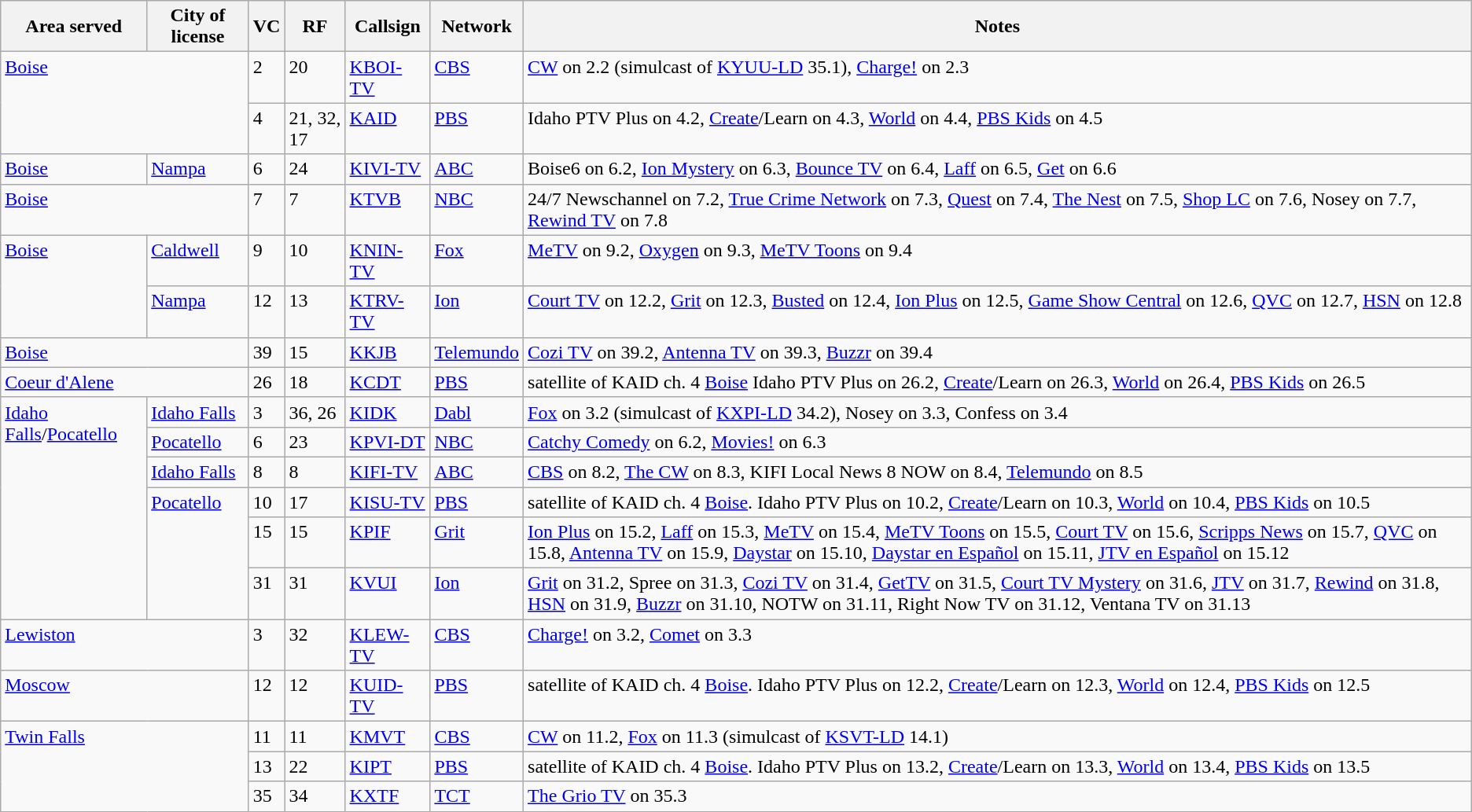<table class="sortable wikitable" style="margin: 1em 1em 1em 0; background: #f9f9f9;">
<tr>
<th>Area served</th>
<th>City of license</th>
<th>VC</th>
<th>RF</th>
<th>Callsign</th>
<th>Network</th>
<th class="unsortable">Notes</th>
</tr>
<tr style="vertical-align: top; text-align: left;">
<td colspan="2" rowspan="2"><a href='#'>Boise</a></td>
<td>2</td>
<td>20</td>
<td><a href='#'>KBOI-TV</a></td>
<td><a href='#'>CBS</a></td>
<td><a href='#'>CW</a> on 2.2 (simulcast of <a href='#'>KYUU-LD</a> 35.1), <a href='#'>Charge!</a> on 2.3</td>
</tr>
<tr style="vertical-align: top; text-align: left;">
<td>4</td>
<td>21, 32, 17</td>
<td><a href='#'>KAID</a></td>
<td><a href='#'>PBS</a></td>
<td>Idaho PTV Plus on 4.2, <a href='#'>Create</a>/Learn on 4.3, <a href='#'>World</a> on 4.4, <a href='#'>PBS Kids</a> on 4.5</td>
</tr>
<tr style="vertical-align: top; text-align: left;">
<td><a href='#'>Boise</a></td>
<td><a href='#'>Nampa</a></td>
<td>6</td>
<td>24</td>
<td><a href='#'>KIVI-TV</a></td>
<td><a href='#'>ABC</a></td>
<td>Boise6 on 6.2, <a href='#'>Ion Mystery</a> on 6.3, <a href='#'>Bounce TV</a> on 6.4, <a href='#'>Laff</a> on 6.5, <a href='#'>Get</a> on 6.6</td>
</tr>
<tr style="vertical-align: top; text-align: left;">
<td colspan="2"><a href='#'>Boise</a></td>
<td>7</td>
<td>7</td>
<td><a href='#'>KTVB</a></td>
<td><a href='#'>NBC</a></td>
<td>24/7 Newschannel on 7.2, <a href='#'>True Crime Network</a> on 7.3, <a href='#'>Quest</a> on 7.4, <a href='#'>The Nest</a> on 7.5, <a href='#'>Shop LC</a> on 7.6, Nosey on 7.7, <a href='#'>Rewind TV</a> on 7.8</td>
</tr>
<tr style="vertical-align: top; text-align: left;">
<td colspan="1" rowspan="2"><a href='#'>Boise</a></td>
<td><a href='#'>Caldwell</a></td>
<td>9</td>
<td>10</td>
<td><a href='#'>KNIN-TV</a></td>
<td><a href='#'>Fox</a></td>
<td><a href='#'>MeTV</a> on 9.2, <a href='#'>Oxygen</a> on 9.3, <a href='#'>MeTV Toons</a> on 9.4</td>
</tr>
<tr style="vertical-align: top; text-align: left;">
<td><a href='#'>Nampa</a></td>
<td>12</td>
<td>13</td>
<td><a href='#'>KTRV-TV</a></td>
<td><a href='#'>Ion</a></td>
<td><a href='#'>Court TV</a> on 12.2, <a href='#'>Grit</a> on 12.3, <a href='#'>Busted</a> on 12.4, <a href='#'>Ion Plus</a> on 12.5, <a href='#'>Game Show Central</a> on 12.6, <a href='#'>QVC</a> on 12.7, <a href='#'>HSN</a> on 12.8</td>
</tr>
<tr style="vertical-align: top; text-align: left;">
<td colspan="2"><a href='#'>Boise</a></td>
<td>39</td>
<td>15</td>
<td><a href='#'>KKJB</a></td>
<td><a href='#'>Telemundo</a></td>
<td><a href='#'>Cozi TV</a> on 39.2, <a href='#'>Antenna TV</a> on 39.3, <a href='#'>Buzzr</a> on 39.4</td>
</tr>
<tr style="vertical-align: top; text-align: left;">
<td colspan="2"><a href='#'>Coeur d'Alene</a></td>
<td>26</td>
<td>18</td>
<td><a href='#'>KCDT</a></td>
<td><a href='#'>PBS</a></td>
<td>satellite of KAID ch. 4 <a href='#'>Boise</a> Idaho PTV Plus on 26.2, <a href='#'>Create</a>/Learn on 26.3, <a href='#'>World</a> on 26.4, <a href='#'>PBS Kids</a> on 26.5</td>
</tr>
<tr style="vertical-align: top; text-align: left;">
<td colspan="1" rowspan="6"><a href='#'>Idaho Falls</a>/<a href='#'>Pocatello</a></td>
<td><a href='#'>Idaho Falls</a></td>
<td>3</td>
<td>36, 26</td>
<td><a href='#'>KIDK</a></td>
<td><a href='#'>Dabl</a></td>
<td><a href='#'>Fox</a> on 3.2 (simulcast of <a href='#'>KXPI-LD</a> 34.2), Nosey on 3.3, Confess on 3.4</td>
</tr>
<tr style="vertical-align: top; text-align: left;">
<td><a href='#'>Pocatello</a></td>
<td>6</td>
<td>23</td>
<td><a href='#'>KPVI-DT</a></td>
<td><a href='#'>NBC</a></td>
<td><a href='#'>Catchy Comedy</a> on 6.2, <a href='#'>Movies!</a> on 6.3</td>
</tr>
<tr style="vertical-align: top; text-align: left;">
<td><a href='#'>Idaho Falls</a></td>
<td>8</td>
<td>8</td>
<td><a href='#'>KIFI-TV</a></td>
<td><a href='#'>ABC</a></td>
<td><a href='#'>CBS</a> on 8.2, <a href='#'>The CW</a> on 8.3, KIFI Local News 8 NOW on 8.4, <a href='#'>Telemundo</a> on 8.5</td>
</tr>
<tr style="vertical-align: top; text-align: left;">
<td colspan="1" rowspan="3"><a href='#'>Pocatello</a></td>
<td>10</td>
<td>17</td>
<td><a href='#'>KISU-TV</a></td>
<td><a href='#'>PBS</a></td>
<td>satellite of KAID ch. 4 <a href='#'>Boise</a>. Idaho PTV Plus on 10.2, <a href='#'>Create</a>/Learn on 10.3, <a href='#'>World</a> on 10.4, <a href='#'>PBS Kids</a> on 10.5</td>
</tr>
<tr style="vertical-align: top; text-align: left;">
<td>15</td>
<td>15</td>
<td><a href='#'>KPIF</a></td>
<td><a href='#'>Grit</a></td>
<td><a href='#'>Ion Plus</a> on 15.2, <a href='#'>Laff</a> on 15.3, <a href='#'>MeTV</a> on 15.4, <a href='#'>MeTV Toons</a> on 15.5, <a href='#'>Court TV</a> on 15.6, <a href='#'>Scripps News</a> on 15.7, <a href='#'>QVC</a> on 15.8, <a href='#'>Antenna TV</a> on 15.9, <a href='#'>Daystar</a> on 15.10, <a href='#'>Daystar en Español</a> on 15.11, <a href='#'>JTV en Español</a> on 15.12</td>
</tr>
<tr style="vertical-align: top; text-align: left;">
<td>31</td>
<td>31</td>
<td><a href='#'>KVUI</a></td>
<td><a href='#'>Ion</a></td>
<td><a href='#'>Grit</a> on 31.2, Spree on 31.3, <a href='#'>Cozi TV</a> on 31.4, <a href='#'>GetTV</a> on 31.5, <a href='#'>Court TV Mystery</a> on 31.6, <a href='#'>JTV</a> on 31.7, <a href='#'>Rewind</a> on 31.8, <a href='#'>HSN</a> on 31.9, <a href='#'>Buzzr</a> on 31.10, NOTW on 31.11, Right Now TV on 31.12, Ventana TV on 31.13</td>
</tr>
<tr style="vertical-align: top; text-align: left;">
<td colspan="2"><a href='#'>Lewiston</a></td>
<td>3</td>
<td>32</td>
<td><a href='#'>KLEW-TV</a></td>
<td><a href='#'>CBS</a></td>
<td><a href='#'>Charge!</a> on 3.2, <a href='#'>Comet</a> on 3.3</td>
</tr>
<tr style="vertical-align: top; text-align: left;">
<td colspan="2"><a href='#'>Moscow</a></td>
<td>12</td>
<td>12</td>
<td><a href='#'>KUID-TV</a></td>
<td><a href='#'>PBS</a></td>
<td>satellite of KAID ch. 4 <a href='#'>Boise</a>. Idaho PTV Plus on 12.2, <a href='#'>Create</a>/Learn on 12.3, <a href='#'>World</a> on 12.4, <a href='#'>PBS Kids</a> on 12.5</td>
</tr>
<tr style="vertical-align: top; text-align: left;">
<td colspan="2" rowspan="3"><a href='#'>Twin Falls</a></td>
<td>11</td>
<td>11</td>
<td><a href='#'>KMVT</a></td>
<td><a href='#'>CBS</a></td>
<td><a href='#'>CW</a> on 11.2, <a href='#'>Fox</a> on 11.3  (simulcast of <a href='#'>KSVT-LD</a> 14.1)</td>
</tr>
<tr style="vertical-align: top; text-align: left;">
<td>13</td>
<td>22</td>
<td><a href='#'>KIPT</a></td>
<td><a href='#'>PBS</a></td>
<td>satellite of KAID ch. 4 <a href='#'>Boise</a>. Idaho PTV Plus on 13.2, <a href='#'>Create</a>/Learn on 13.3, <a href='#'>World</a> on 13.4, <a href='#'>PBS Kids</a> on 13.5</td>
</tr>
<tr style="vertical-align: top; text-align: left;">
<td>35</td>
<td>34</td>
<td><a href='#'>KXTF</a></td>
<td><a href='#'>TCT</a></td>
<td><a href='#'>The Grio TV</a> on 35.3</td>
</tr>
</table>
